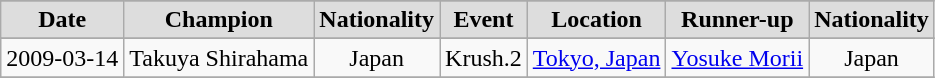<table class="wikitable" style="text-align:center">
<tr>
</tr>
<tr bgcolor="#dddddd">
<td><strong>Date</strong></td>
<td><strong>Champion</strong></td>
<td><strong>Nationality</strong></td>
<td><strong>Event</strong></td>
<td><strong>Location</strong></td>
<td><strong>Runner-up</strong></td>
<td><strong>Nationality</strong></td>
</tr>
<tr>
</tr>
<tr>
<td>2009-03-14</td>
<td>Takuya Shirahama</td>
<td> Japan</td>
<td>Krush.2</td>
<td><a href='#'>Tokyo, Japan</a></td>
<td><a href='#'>Yosuke Morii</a></td>
<td> Japan</td>
</tr>
<tr>
</tr>
</table>
